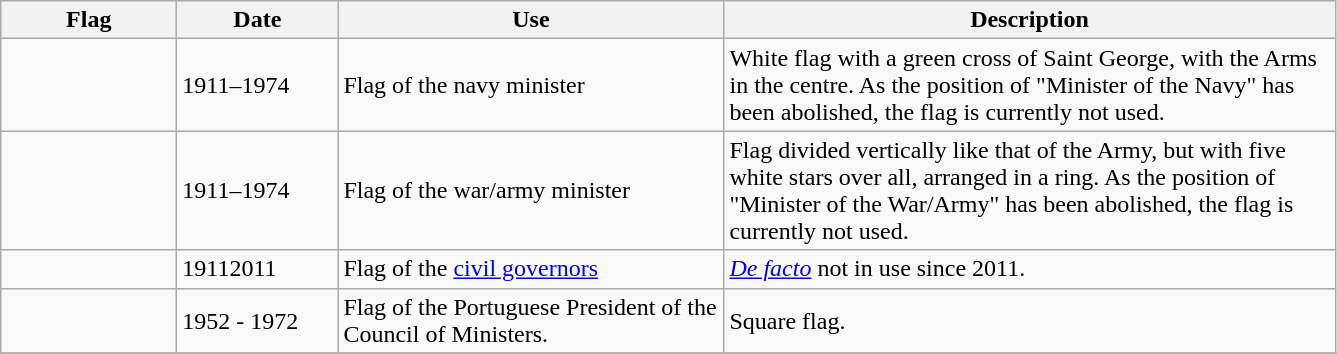<table class="wikitable">
<tr>
<th width="110">Flag</th>
<th width="100">Date</th>
<th width="250">Use</th>
<th width="400">Description</th>
</tr>
<tr>
<td></td>
<td>1911–1974</td>
<td>Flag of the navy minister</td>
<td>White flag with a green cross of Saint George, with the Arms in the centre. As the position of "Minister of the Navy" has been abolished, the flag is currently not used.</td>
</tr>
<tr>
<td></td>
<td>1911–1974</td>
<td>Flag of the war/army minister</td>
<td>Flag divided vertically like that of the Army, but with five white stars over all, arranged in a ring. As the position of "Minister of the War/Army" has been abolished, the flag is currently not used.</td>
</tr>
<tr>
<td></td>
<td>19112011</td>
<td>Flag of the <a href='#'>civil governors</a></td>
<td><em><a href='#'>De facto</a></em> not in use since 2011.</td>
</tr>
<tr>
<td></td>
<td>1952 - 1972</td>
<td>Flag of the Portuguese President of the Council of Ministers.</td>
<td>Square flag.</td>
</tr>
<tr>
</tr>
</table>
